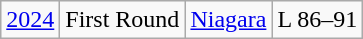<table class="wikitable">
<tr align="center">
<td><a href='#'>2024</a></td>
<td>First Round</td>
<td><a href='#'>Niagara</a></td>
<td>L 86–91</td>
</tr>
</table>
